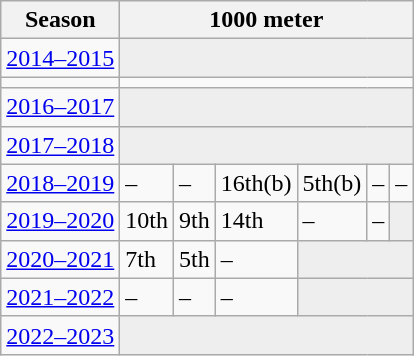<table class="wikitable" style="display: inline-table;">
<tr>
<th>Season</th>
<th colspan="12">1000 meter</th>
</tr>
<tr>
<td><a href='#'>2014–2015</a></td>
<td colspan="6" bgcolor=#EEEEEE></td>
</tr>
<tr>
<td></td>
</tr>
<tr>
<td><a href='#'>2016–2017</a></td>
<td colspan="6" bgcolor=#EEEEEE></td>
</tr>
<tr>
<td><a href='#'>2017–2018</a></td>
<td colspan="6" bgcolor=#EEEEEE></td>
</tr>
<tr>
<td><a href='#'>2018–2019</a></td>
<td>–</td>
<td>–</td>
<td>16th(b)</td>
<td>5th(b)</td>
<td>–</td>
<td>–</td>
</tr>
<tr>
<td><a href='#'>2019–2020</a></td>
<td>10th</td>
<td>9th</td>
<td>14th</td>
<td>–</td>
<td>–</td>
<td colspan="1" bgcolor=#EEEEEE></td>
</tr>
<tr>
<td><a href='#'>2020–2021</a></td>
<td>7th</td>
<td>5th</td>
<td>–</td>
<td colspan="3" bgcolor=#EEEEEE></td>
</tr>
<tr>
<td><a href='#'>2021–2022</a></td>
<td>–</td>
<td>–</td>
<td>–</td>
<td colspan="3" bgcolor=#EEEEEE></td>
</tr>
<tr>
<td><a href='#'>2022–2023</a></td>
<td colspan="6" bgcolor=#EEEEEE></td>
</tr>
</table>
